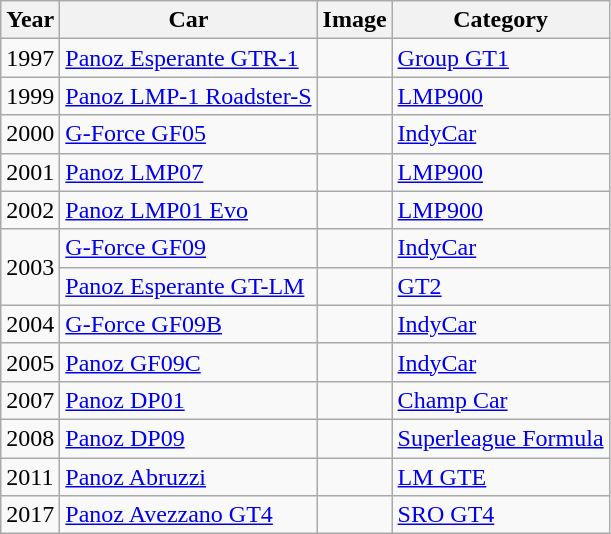<table class="wikitable">
<tr>
<th>Year</th>
<th>Car</th>
<th>Image</th>
<th>Category</th>
</tr>
<tr>
<td>1997</td>
<td><a href='#'>Panoz Esperante GTR-1</a></td>
<td></td>
<td><a href='#'>Group GT1</a></td>
</tr>
<tr>
<td>1999</td>
<td><a href='#'>Panoz LMP-1 Roadster-S</a></td>
<td></td>
<td><a href='#'>LMP900</a></td>
</tr>
<tr>
<td>2000</td>
<td><a href='#'>G-Force GF05</a></td>
<td></td>
<td><a href='#'>IndyCar</a></td>
</tr>
<tr>
<td>2001</td>
<td><a href='#'>Panoz LMP07</a></td>
<td></td>
<td><a href='#'>LMP900</a></td>
</tr>
<tr>
<td>2002</td>
<td><a href='#'>Panoz LMP01 Evo</a></td>
<td></td>
<td><a href='#'>LMP900</a></td>
</tr>
<tr>
<td rowspan="2">2003</td>
<td><a href='#'>G-Force GF09</a></td>
<td></td>
<td><a href='#'>IndyCar</a></td>
</tr>
<tr>
<td><a href='#'>Panoz Esperante GT-LM</a></td>
<td></td>
<td><a href='#'>GT2</a></td>
</tr>
<tr>
<td>2004</td>
<td><a href='#'>G-Force GF09B</a></td>
<td></td>
<td><a href='#'>IndyCar</a></td>
</tr>
<tr>
<td>2005</td>
<td><a href='#'>Panoz GF09C</a></td>
<td></td>
<td><a href='#'>IndyCar</a></td>
</tr>
<tr>
<td>2007</td>
<td><a href='#'>Panoz DP01</a></td>
<td></td>
<td><a href='#'>Champ Car</a></td>
</tr>
<tr>
<td>2008</td>
<td><a href='#'>Panoz DP09</a></td>
<td></td>
<td><a href='#'>Superleague Formula</a></td>
</tr>
<tr>
<td>2011</td>
<td><a href='#'>Panoz Abruzzi</a></td>
<td></td>
<td><a href='#'>LM GTE</a></td>
</tr>
<tr>
<td>2017</td>
<td><a href='#'>Panoz Avezzano GT4</a></td>
<td></td>
<td><a href='#'>SRO GT4</a></td>
</tr>
</table>
